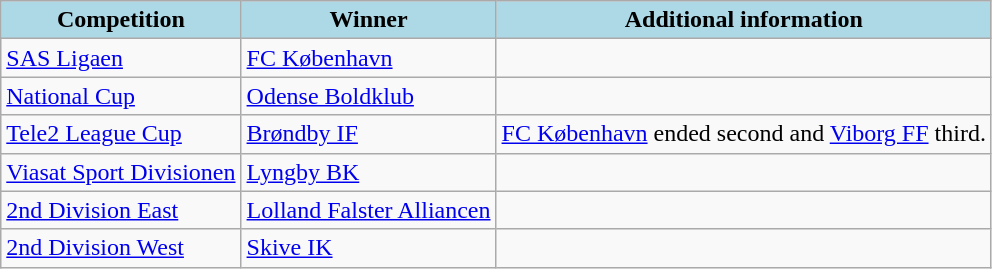<table class="wikitable">
<tr>
<th style="background: lightblue;">Competition</th>
<th style="background: lightblue;">Winner</th>
<th style="background: lightblue;">Additional information</th>
</tr>
<tr>
<td><a href='#'>SAS Ligaen</a></td>
<td><a href='#'>FC København</a></td>
<td></td>
</tr>
<tr>
<td><a href='#'>National Cup</a></td>
<td><a href='#'>Odense Boldklub</a></td>
<td></td>
</tr>
<tr>
<td><a href='#'>Tele2 League Cup</a></td>
<td><a href='#'>Brøndby IF</a></td>
<td><a href='#'>FC København</a> ended second and <a href='#'>Viborg FF</a> third.</td>
</tr>
<tr>
<td><a href='#'>Viasat Sport Divisionen</a></td>
<td><a href='#'>Lyngby BK</a></td>
<td></td>
</tr>
<tr>
<td><a href='#'>2nd Division East</a></td>
<td><a href='#'>Lolland Falster Alliancen</a></td>
<td></td>
</tr>
<tr>
<td><a href='#'>2nd Division West</a></td>
<td><a href='#'>Skive IK</a></td>
<td></td>
</tr>
</table>
